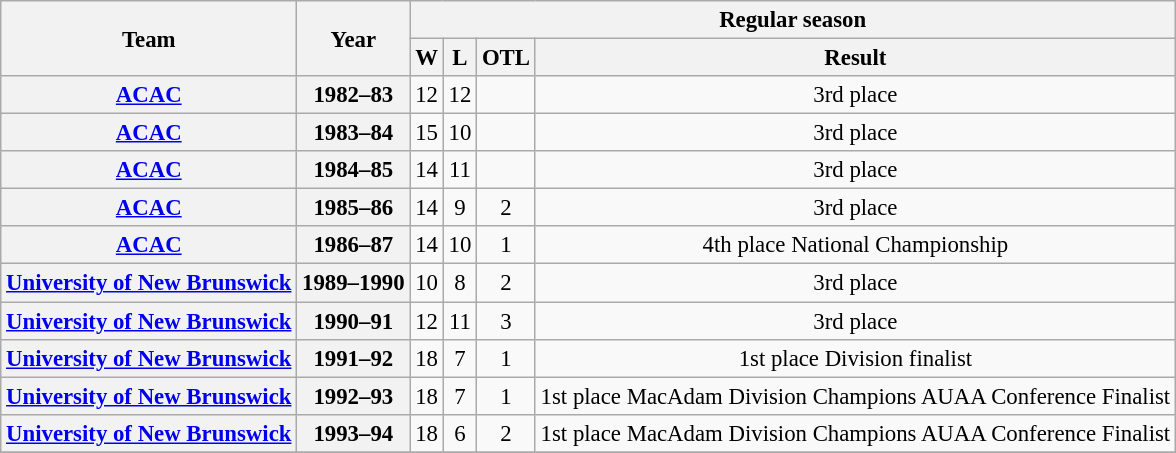<table class="wikitable" style="font-size: 95%; text-align:center;">
<tr>
<th rowspan="2">Team</th>
<th rowspan="2">Year</th>
<th colspan="5">Regular season</th>
</tr>
<tr>
<th>W</th>
<th>L</th>
<th>OTL</th>
<th>Result</th>
</tr>
<tr>
<th><a href='#'>ACAC</a></th>
<th>1982–83</th>
<td>12</td>
<td>12</td>
<td></td>
<td>3rd place</td>
</tr>
<tr>
<th><a href='#'>ACAC</a></th>
<th>1983–84</th>
<td>15</td>
<td>10</td>
<td></td>
<td>3rd place</td>
</tr>
<tr>
<th><a href='#'>ACAC</a></th>
<th>1984–85</th>
<td>14</td>
<td>11</td>
<td></td>
<td>3rd place</td>
</tr>
<tr>
<th><a href='#'>ACAC</a></th>
<th>1985–86</th>
<td>14</td>
<td>9</td>
<td>2</td>
<td>3rd place</td>
</tr>
<tr>
<th><a href='#'>ACAC</a></th>
<th>1986–87</th>
<td>14</td>
<td>10</td>
<td>1</td>
<td>4th place National Championship</td>
</tr>
<tr>
<th><a href='#'>University of New Brunswick</a></th>
<th>1989–1990</th>
<td>10</td>
<td>8</td>
<td>2</td>
<td>3rd place</td>
</tr>
<tr>
<th><a href='#'>University of New Brunswick</a></th>
<th>1990–91</th>
<td>12</td>
<td>11</td>
<td>3</td>
<td>3rd place</td>
</tr>
<tr>
<th><a href='#'>University of New Brunswick</a></th>
<th>1991–92</th>
<td>18</td>
<td>7</td>
<td>1</td>
<td>1st place Division finalist</td>
</tr>
<tr>
<th><a href='#'>University of New Brunswick</a></th>
<th>1992–93</th>
<td>18</td>
<td>7</td>
<td>1</td>
<td>1st place MacAdam Division Champions AUAA Conference Finalist</td>
</tr>
<tr>
<th><a href='#'>University of New Brunswick</a></th>
<th>1993–94</th>
<td>18</td>
<td>6</td>
<td>2</td>
<td>1st place MacAdam Division Champions AUAA Conference Finalist</td>
</tr>
<tr>
</tr>
</table>
